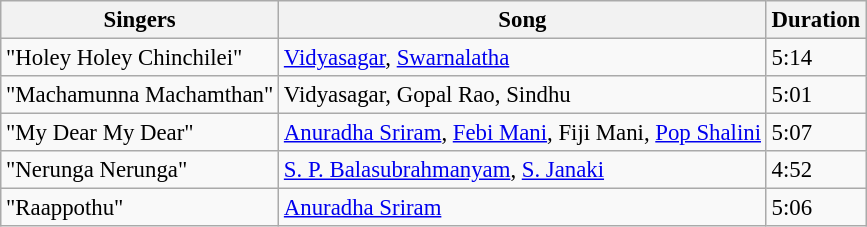<table class="wikitable" style="font-size:95%;">
<tr>
<th>Singers</th>
<th>Song</th>
<th>Duration</th>
</tr>
<tr>
<td>"Holey Holey Chinchilei"</td>
<td><a href='#'>Vidyasagar</a>, <a href='#'>Swarnalatha</a></td>
<td>5:14</td>
</tr>
<tr>
<td>"Machamunna Machamthan"</td>
<td>Vidyasagar, Gopal Rao, Sindhu</td>
<td>5:01</td>
</tr>
<tr>
<td>"My Dear My Dear"</td>
<td><a href='#'>Anuradha Sriram</a>, <a href='#'>Febi Mani</a>, Fiji Mani, <a href='#'>Pop Shalini</a></td>
<td>5:07</td>
</tr>
<tr>
<td>"Nerunga Nerunga"</td>
<td><a href='#'>S. P. Balasubrahmanyam</a>, <a href='#'>S. Janaki</a></td>
<td>4:52</td>
</tr>
<tr>
<td>"Raappothu"</td>
<td><a href='#'>Anuradha Sriram</a></td>
<td>5:06</td>
</tr>
</table>
